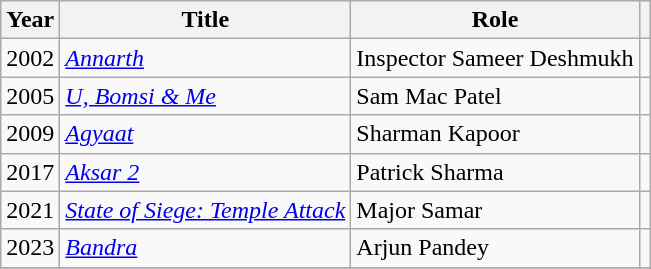<table class="wikitable plainrowheaders sortable" style="margin-right: 0;">
<tr>
<th scope="col">Year</th>
<th scope="col">Title</th>
<th scope="col">Role</th>
<th scope="col" class="unsortable"></th>
</tr>
<tr>
<td>2002</td>
<td scope="row"><em><a href='#'>Annarth</a></em></td>
<td>Inspector Sameer Deshmukh</td>
<td style="text-align:center;"></td>
</tr>
<tr>
<td>2005</td>
<td scope="row"><em><a href='#'>U, Bomsi & Me</a></em></td>
<td>Sam Mac Patel</td>
<td style="text-align:center;"></td>
</tr>
<tr>
<td>2009</td>
<td scope="row"><em><a href='#'>Agyaat</a></em></td>
<td>Sharman Kapoor</td>
<td style="text-align:center;"></td>
</tr>
<tr>
<td>2017</td>
<td scope="row"><em><a href='#'>Aksar 2</a></em></td>
<td>Patrick Sharma</td>
<td></td>
</tr>
<tr>
<td>2021</td>
<td scope="row"><em><a href='#'>State of Siege: Temple Attack</a></em></td>
<td>Major Samar</td>
<td style="text-align:center;"></td>
</tr>
<tr>
<td>2023</td>
<td><em><a href='#'>Bandra</a></em></td>
<td>Arjun Pandey</td>
<td style="text-align:center;"></td>
</tr>
<tr>
</tr>
</table>
